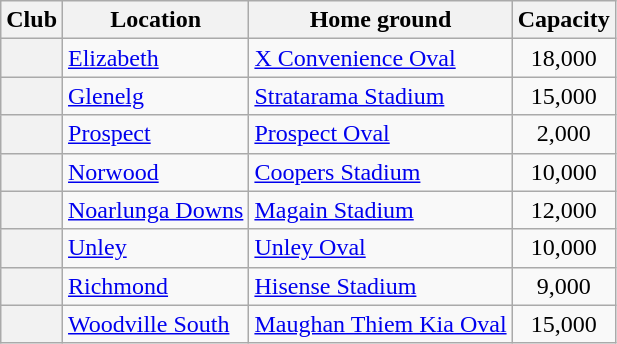<table class="wikitable plainrowheaders">
<tr>
<th>Club</th>
<th>Location</th>
<th>Home ground</th>
<th>Capacity</th>
</tr>
<tr>
<th style="text-align:left"></th>
<td><a href='#'>Elizabeth</a></td>
<td><a href='#'>X Convenience Oval</a></td>
<td align=center>18,000</td>
</tr>
<tr>
<th style="text-align:left"></th>
<td><a href='#'>Glenelg</a></td>
<td><a href='#'>Stratarama Stadium</a></td>
<td align=center>15,000</td>
</tr>
<tr>
<th style="text-align:left"></th>
<td><a href='#'>Prospect</a></td>
<td><a href='#'>Prospect Oval</a></td>
<td align=center>2,000</td>
</tr>
<tr>
<th style="text-align:left"></th>
<td><a href='#'>Norwood</a></td>
<td><a href='#'>Coopers Stadium</a></td>
<td align=center>10,000</td>
</tr>
<tr>
<th style="text-align:left"></th>
<td><a href='#'>Noarlunga Downs</a></td>
<td><a href='#'>Magain Stadium</a></td>
<td align=center>12,000</td>
</tr>
<tr>
<th style="text-align:left"></th>
<td><a href='#'>Unley</a></td>
<td><a href='#'>Unley Oval</a></td>
<td align=center>10,000</td>
</tr>
<tr>
<th style="text-align:left"></th>
<td><a href='#'>Richmond</a></td>
<td><a href='#'>Hisense Stadium</a></td>
<td align=center>9,000</td>
</tr>
<tr>
<th style="text-align:left"></th>
<td><a href='#'>Woodville South</a></td>
<td><a href='#'>Maughan Thiem Kia Oval</a></td>
<td align=center>15,000</td>
</tr>
</table>
